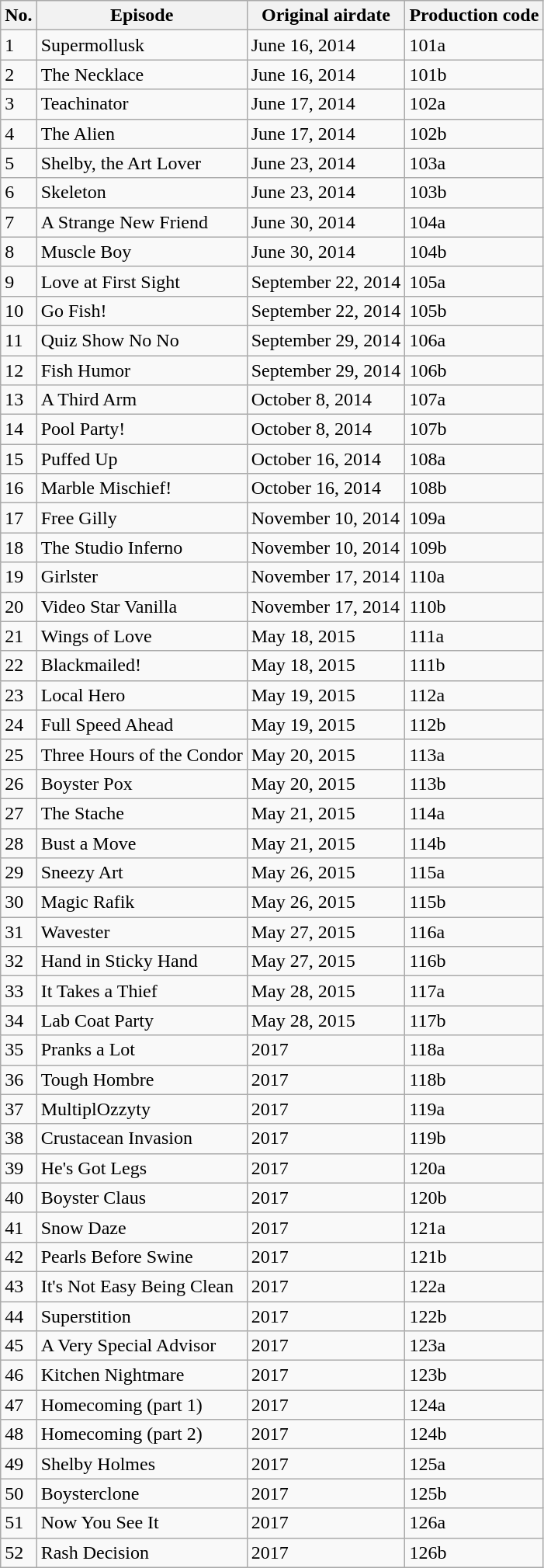<table class="wikitable sortable">
<tr>
<th>No.</th>
<th>Episode</th>
<th>Original airdate</th>
<th>Production code</th>
</tr>
<tr>
<td>1</td>
<td>Supermollusk</td>
<td>June 16, 2014</td>
<td>101a</td>
</tr>
<tr>
<td>2</td>
<td>The Necklace</td>
<td>June 16, 2014</td>
<td>101b</td>
</tr>
<tr>
<td>3</td>
<td>Teachinator</td>
<td>June 17, 2014</td>
<td>102a</td>
</tr>
<tr>
<td>4</td>
<td>The Alien</td>
<td>June 17, 2014</td>
<td>102b</td>
</tr>
<tr>
<td>5</td>
<td>Shelby, the Art Lover</td>
<td>June 23, 2014</td>
<td>103a</td>
</tr>
<tr>
<td>6</td>
<td>Skeleton</td>
<td>June 23, 2014</td>
<td>103b</td>
</tr>
<tr>
<td>7</td>
<td>A Strange New Friend</td>
<td>June 30, 2014</td>
<td>104a</td>
</tr>
<tr>
<td>8</td>
<td>Muscle Boy</td>
<td>June 30, 2014</td>
<td>104b</td>
</tr>
<tr>
<td>9</td>
<td>Love at First Sight</td>
<td>September 22, 2014</td>
<td>105a</td>
</tr>
<tr>
<td>10</td>
<td>Go Fish!</td>
<td>September 22, 2014</td>
<td>105b</td>
</tr>
<tr>
<td>11</td>
<td>Quiz Show No No</td>
<td>September 29, 2014</td>
<td>106a</td>
</tr>
<tr>
<td>12</td>
<td>Fish Humor</td>
<td>September 29, 2014</td>
<td>106b</td>
</tr>
<tr>
<td>13</td>
<td>A Third Arm</td>
<td>October 8, 2014</td>
<td>107a</td>
</tr>
<tr>
<td>14</td>
<td>Pool Party!</td>
<td>October 8, 2014</td>
<td>107b</td>
</tr>
<tr>
<td>15</td>
<td>Puffed Up</td>
<td>October 16, 2014</td>
<td>108a</td>
</tr>
<tr>
<td>16</td>
<td>Marble Mischief!</td>
<td>October 16, 2014</td>
<td>108b</td>
</tr>
<tr>
<td>17</td>
<td>Free Gilly</td>
<td>November 10, 2014</td>
<td>109a</td>
</tr>
<tr>
<td>18</td>
<td>The Studio Inferno</td>
<td>November 10, 2014</td>
<td>109b</td>
</tr>
<tr>
<td>19</td>
<td>Girlster</td>
<td>November 17, 2014</td>
<td>110a</td>
</tr>
<tr>
<td>20</td>
<td>Video Star Vanilla</td>
<td>November 17, 2014</td>
<td>110b</td>
</tr>
<tr>
<td>21</td>
<td>Wings of Love</td>
<td>May 18, 2015</td>
<td>111a</td>
</tr>
<tr>
<td>22</td>
<td>Blackmailed!</td>
<td>May 18, 2015</td>
<td>111b</td>
</tr>
<tr>
<td>23</td>
<td>Local Hero</td>
<td>May 19, 2015</td>
<td>112a</td>
</tr>
<tr>
<td>24</td>
<td>Full Speed Ahead</td>
<td>May 19, 2015</td>
<td>112b</td>
</tr>
<tr>
<td>25</td>
<td>Three Hours of the Condor</td>
<td>May 20, 2015</td>
<td>113a</td>
</tr>
<tr>
<td>26</td>
<td>Boyster Pox</td>
<td>May 20, 2015</td>
<td>113b</td>
</tr>
<tr>
<td>27</td>
<td>The Stache</td>
<td>May 21, 2015</td>
<td>114a</td>
</tr>
<tr>
<td>28</td>
<td>Bust a Move</td>
<td>May 21, 2015</td>
<td>114b</td>
</tr>
<tr>
<td>29</td>
<td>Sneezy Art</td>
<td>May 26, 2015</td>
<td>115a</td>
</tr>
<tr>
<td>30</td>
<td>Magic Rafik</td>
<td>May 26, 2015</td>
<td>115b</td>
</tr>
<tr>
<td>31</td>
<td>Wavester</td>
<td>May 27, 2015</td>
<td>116a</td>
</tr>
<tr>
<td>32</td>
<td>Hand in Sticky Hand</td>
<td>May 27, 2015</td>
<td>116b</td>
</tr>
<tr>
<td>33</td>
<td>It Takes a Thief</td>
<td>May 28, 2015</td>
<td>117a</td>
</tr>
<tr>
<td>34</td>
<td>Lab Coat Party</td>
<td>May 28, 2015</td>
<td>117b</td>
</tr>
<tr>
<td>35</td>
<td>Pranks a Lot</td>
<td>2017</td>
<td>118a</td>
</tr>
<tr>
<td>36</td>
<td>Tough Hombre</td>
<td>2017</td>
<td>118b</td>
</tr>
<tr>
<td>37</td>
<td>MultiplOzzyty</td>
<td>2017</td>
<td>119a</td>
</tr>
<tr>
<td>38</td>
<td>Crustacean Invasion</td>
<td>2017</td>
<td>119b</td>
</tr>
<tr>
<td>39</td>
<td>He's Got Legs</td>
<td>2017</td>
<td>120a</td>
</tr>
<tr>
<td>40</td>
<td>Boyster Claus</td>
<td>2017</td>
<td>120b</td>
</tr>
<tr>
<td>41</td>
<td>Snow Daze</td>
<td>2017</td>
<td>121a</td>
</tr>
<tr>
<td>42</td>
<td>Pearls Before Swine</td>
<td>2017</td>
<td>121b</td>
</tr>
<tr>
<td>43</td>
<td>It's Not Easy Being Clean</td>
<td>2017</td>
<td>122a</td>
</tr>
<tr>
<td>44</td>
<td>Superstition</td>
<td>2017</td>
<td>122b</td>
</tr>
<tr>
<td>45</td>
<td>A Very Special Advisor</td>
<td>2017</td>
<td>123a</td>
</tr>
<tr>
<td>46</td>
<td>Kitchen Nightmare</td>
<td>2017</td>
<td>123b</td>
</tr>
<tr>
<td>47</td>
<td>Homecoming (part 1)</td>
<td>2017</td>
<td>124a</td>
</tr>
<tr>
<td>48</td>
<td>Homecoming (part 2)</td>
<td>2017</td>
<td>124b</td>
</tr>
<tr>
<td>49</td>
<td>Shelby Holmes</td>
<td>2017</td>
<td>125a</td>
</tr>
<tr>
<td>50</td>
<td>Boysterclone</td>
<td>2017</td>
<td>125b</td>
</tr>
<tr>
<td>51</td>
<td>Now You See It</td>
<td>2017</td>
<td>126a</td>
</tr>
<tr>
<td>52</td>
<td>Rash Decision</td>
<td>2017</td>
<td>126b</td>
</tr>
</table>
